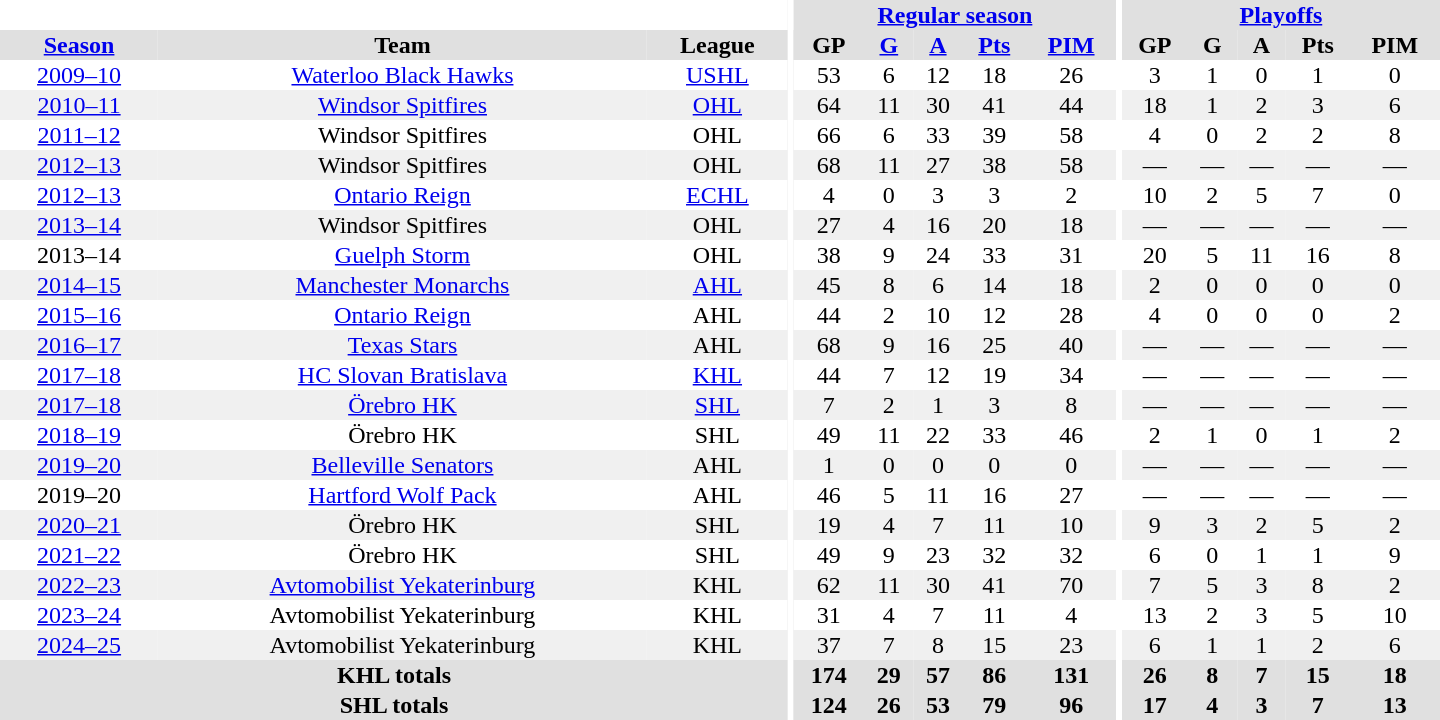<table border="0" cellpadding="1" cellspacing="0" style="text-align:center; width:60em">
<tr bgcolor="#e0e0e0">
<th colspan="3" bgcolor="#ffffff"></th>
<th rowspan="99" bgcolor="#ffffff"></th>
<th colspan="5"><a href='#'>Regular season</a></th>
<th rowspan="99" bgcolor="#ffffff"></th>
<th colspan="5"><a href='#'>Playoffs</a></th>
</tr>
<tr bgcolor="#e0e0e0">
<th><a href='#'>Season</a></th>
<th>Team</th>
<th>League</th>
<th>GP</th>
<th><a href='#'>G</a></th>
<th><a href='#'>A</a></th>
<th><a href='#'>Pts</a></th>
<th><a href='#'>PIM</a></th>
<th>GP</th>
<th>G</th>
<th>A</th>
<th>Pts</th>
<th>PIM</th>
</tr>
<tr>
<td><a href='#'>2009–10</a></td>
<td><a href='#'>Waterloo Black Hawks</a></td>
<td><a href='#'>USHL</a></td>
<td>53</td>
<td>6</td>
<td>12</td>
<td>18</td>
<td>26</td>
<td>3</td>
<td>1</td>
<td>0</td>
<td>1</td>
<td>0</td>
</tr>
<tr bgcolor="#f0f0f0">
<td><a href='#'>2010–11</a></td>
<td><a href='#'>Windsor Spitfires</a></td>
<td><a href='#'>OHL</a></td>
<td>64</td>
<td>11</td>
<td>30</td>
<td>41</td>
<td>44</td>
<td>18</td>
<td>1</td>
<td>2</td>
<td>3</td>
<td>6</td>
</tr>
<tr>
<td><a href='#'>2011–12</a></td>
<td>Windsor Spitfires</td>
<td>OHL</td>
<td>66</td>
<td>6</td>
<td>33</td>
<td>39</td>
<td>58</td>
<td>4</td>
<td>0</td>
<td>2</td>
<td>2</td>
<td>8</td>
</tr>
<tr bgcolor="#f0f0f0">
<td><a href='#'>2012–13</a></td>
<td>Windsor Spitfires</td>
<td>OHL</td>
<td>68</td>
<td>11</td>
<td>27</td>
<td>38</td>
<td>58</td>
<td>—</td>
<td>—</td>
<td>—</td>
<td>—</td>
<td>—</td>
</tr>
<tr>
<td><a href='#'>2012–13</a></td>
<td><a href='#'>Ontario Reign</a></td>
<td><a href='#'>ECHL</a></td>
<td>4</td>
<td>0</td>
<td>3</td>
<td>3</td>
<td>2</td>
<td>10</td>
<td>2</td>
<td>5</td>
<td>7</td>
<td>0</td>
</tr>
<tr bgcolor="#f0f0f0">
<td><a href='#'>2013–14</a></td>
<td>Windsor Spitfires</td>
<td>OHL</td>
<td>27</td>
<td>4</td>
<td>16</td>
<td>20</td>
<td>18</td>
<td>—</td>
<td>—</td>
<td>—</td>
<td>—</td>
<td>—</td>
</tr>
<tr>
<td>2013–14</td>
<td><a href='#'>Guelph Storm</a></td>
<td>OHL</td>
<td>38</td>
<td>9</td>
<td>24</td>
<td>33</td>
<td>31</td>
<td>20</td>
<td>5</td>
<td>11</td>
<td>16</td>
<td>8</td>
</tr>
<tr bgcolor="#f0f0f0">
<td><a href='#'>2014–15</a></td>
<td><a href='#'>Manchester Monarchs</a></td>
<td><a href='#'>AHL</a></td>
<td>45</td>
<td>8</td>
<td>6</td>
<td>14</td>
<td>18</td>
<td>2</td>
<td>0</td>
<td>0</td>
<td>0</td>
<td>0</td>
</tr>
<tr>
<td><a href='#'>2015–16</a></td>
<td><a href='#'>Ontario Reign</a></td>
<td>AHL</td>
<td>44</td>
<td>2</td>
<td>10</td>
<td>12</td>
<td>28</td>
<td>4</td>
<td>0</td>
<td>0</td>
<td>0</td>
<td>2</td>
</tr>
<tr bgcolor="#f0f0f0">
<td><a href='#'>2016–17</a></td>
<td><a href='#'>Texas Stars</a></td>
<td>AHL</td>
<td>68</td>
<td>9</td>
<td>16</td>
<td>25</td>
<td>40</td>
<td>—</td>
<td>—</td>
<td>—</td>
<td>—</td>
<td>—</td>
</tr>
<tr>
<td><a href='#'>2017–18</a></td>
<td><a href='#'>HC Slovan Bratislava</a></td>
<td><a href='#'>KHL</a></td>
<td>44</td>
<td>7</td>
<td>12</td>
<td>19</td>
<td>34</td>
<td>—</td>
<td>—</td>
<td>—</td>
<td>—</td>
<td>—</td>
</tr>
<tr bgcolor="#f0f0f0">
<td><a href='#'>2017–18</a></td>
<td><a href='#'>Örebro HK</a></td>
<td><a href='#'>SHL</a></td>
<td>7</td>
<td>2</td>
<td>1</td>
<td>3</td>
<td>8</td>
<td>—</td>
<td>—</td>
<td>—</td>
<td>—</td>
<td>—</td>
</tr>
<tr>
<td><a href='#'>2018–19</a></td>
<td>Örebro HK</td>
<td>SHL</td>
<td>49</td>
<td>11</td>
<td>22</td>
<td>33</td>
<td>46</td>
<td>2</td>
<td>1</td>
<td>0</td>
<td>1</td>
<td>2</td>
</tr>
<tr bgcolor="#f0f0f0">
<td><a href='#'>2019–20</a></td>
<td><a href='#'>Belleville Senators</a></td>
<td>AHL</td>
<td>1</td>
<td>0</td>
<td>0</td>
<td>0</td>
<td>0</td>
<td>—</td>
<td>—</td>
<td>—</td>
<td>—</td>
<td>—</td>
</tr>
<tr>
<td>2019–20</td>
<td><a href='#'>Hartford Wolf Pack</a></td>
<td>AHL</td>
<td>46</td>
<td>5</td>
<td>11</td>
<td>16</td>
<td>27</td>
<td>—</td>
<td>—</td>
<td>—</td>
<td>—</td>
<td>—</td>
</tr>
<tr bgcolor="#f0f0f0">
<td><a href='#'>2020–21</a></td>
<td>Örebro HK</td>
<td>SHL</td>
<td>19</td>
<td>4</td>
<td>7</td>
<td>11</td>
<td>10</td>
<td>9</td>
<td>3</td>
<td>2</td>
<td>5</td>
<td>2</td>
</tr>
<tr>
<td><a href='#'>2021–22</a></td>
<td>Örebro HK</td>
<td>SHL</td>
<td>49</td>
<td>9</td>
<td>23</td>
<td>32</td>
<td>32</td>
<td>6</td>
<td>0</td>
<td>1</td>
<td>1</td>
<td>9</td>
</tr>
<tr bgcolor="#f0f0f0">
<td><a href='#'>2022–23</a></td>
<td><a href='#'>Avtomobilist Yekaterinburg</a></td>
<td>KHL</td>
<td>62</td>
<td>11</td>
<td>30</td>
<td>41</td>
<td>70</td>
<td>7</td>
<td>5</td>
<td>3</td>
<td>8</td>
<td>2</td>
</tr>
<tr>
<td><a href='#'>2023–24</a></td>
<td>Avtomobilist Yekaterinburg</td>
<td>KHL</td>
<td>31</td>
<td>4</td>
<td>7</td>
<td>11</td>
<td>4</td>
<td>13</td>
<td>2</td>
<td>3</td>
<td>5</td>
<td>10</td>
</tr>
<tr bgcolor="#f0f0f0">
<td><a href='#'>2024–25</a></td>
<td>Avtomobilist Yekaterinburg</td>
<td>KHL</td>
<td>37</td>
<td>7</td>
<td>8</td>
<td>15</td>
<td>23</td>
<td>6</td>
<td>1</td>
<td>1</td>
<td>2</td>
<td>6</td>
</tr>
<tr bgcolor="#e0e0e0">
<th colspan="3">KHL totals</th>
<th>174</th>
<th>29</th>
<th>57</th>
<th>86</th>
<th>131</th>
<th>26</th>
<th>8</th>
<th>7</th>
<th>15</th>
<th>18</th>
</tr>
<tr bgcolor="#e0e0e0">
<th colspan="3">SHL totals</th>
<th>124</th>
<th>26</th>
<th>53</th>
<th>79</th>
<th>96</th>
<th>17</th>
<th>4</th>
<th>3</th>
<th>7</th>
<th>13</th>
</tr>
</table>
